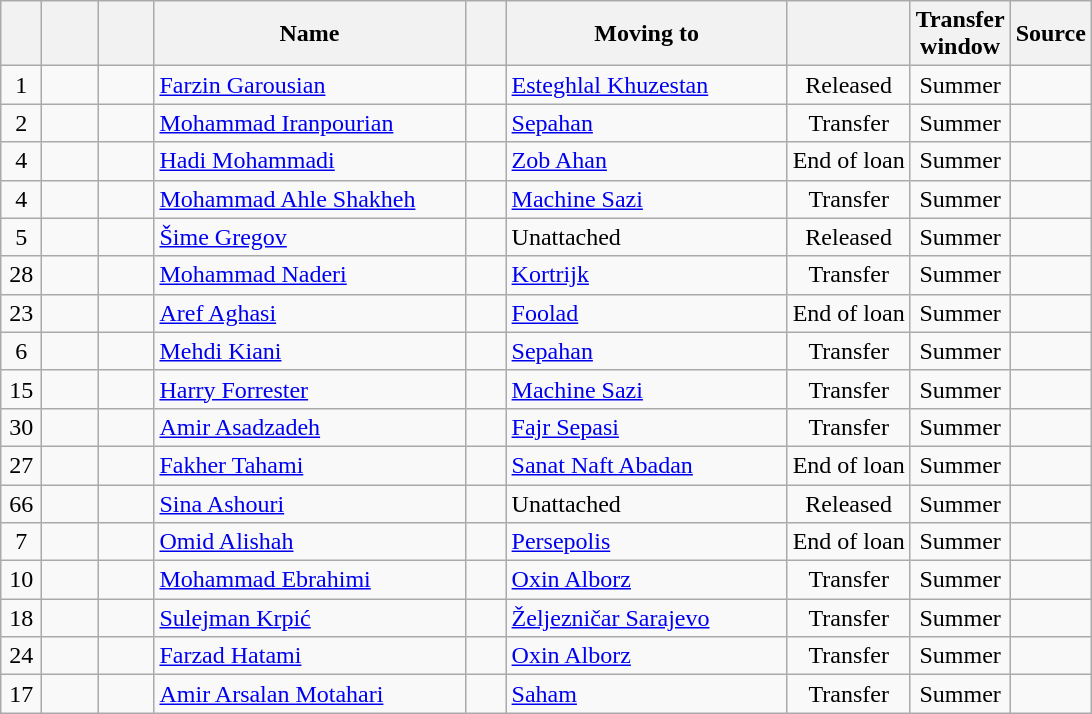<table class="wikitable sortable">
<tr>
<th style="width:20px;"></th>
<th style="width:30px;"></th>
<th style="width:30px;"></th>
<th style="width:200px;">Name</th>
<th style="width:20px;"></th>
<th style="width:180px;">Moving to</th>
<th></th>
<th Transfer window>Transfer<br>window</th>
<th style="width:20px;" class="unsortable">Source</th>
</tr>
<tr>
<td align=center>1</td>
<td align=center></td>
<td align=center></td>
<td><a href='#'>Farzin Garousian</a></td>
<td align=center></td>
<td> <a href='#'>Esteghlal Khuzestan</a></td>
<td align=center>Released</td>
<td align=center>Summer</td>
<td align=center></td>
</tr>
<tr>
<td align=center>2</td>
<td align=center></td>
<td align=center></td>
<td><a href='#'>Mohammad Iranpourian</a></td>
<td align=center></td>
<td> <a href='#'>Sepahan</a></td>
<td align=center>Transfer</td>
<td align=center>Summer</td>
<td align=center></td>
</tr>
<tr>
<td align=center>4</td>
<td align=center></td>
<td align=center></td>
<td><a href='#'>Hadi Mohammadi</a></td>
<td align=center></td>
<td> <a href='#'>Zob Ahan</a></td>
<td align=center>End of loan</td>
<td align=center>Summer</td>
<td align=center></td>
</tr>
<tr>
<td align=center>4</td>
<td align=center></td>
<td align=center></td>
<td><a href='#'>Mohammad Ahle Shakheh</a></td>
<td align=center></td>
<td> <a href='#'>Machine Sazi</a></td>
<td align=center>Transfer</td>
<td align=center>Summer</td>
<td align=center></td>
</tr>
<tr>
<td align=center>5</td>
<td align=center></td>
<td align=center></td>
<td><a href='#'>Šime Gregov</a></td>
<td align=center></td>
<td>Unattached</td>
<td align=center>Released</td>
<td align=center>Summer</td>
<td align=center></td>
</tr>
<tr>
<td align=center>28</td>
<td align=center></td>
<td align=center></td>
<td><a href='#'>Mohammad Naderi</a></td>
<td align=center></td>
<td> <a href='#'>Kortrijk</a></td>
<td align=center>Transfer</td>
<td align=center>Summer</td>
<td align=center></td>
</tr>
<tr>
<td align=center>23</td>
<td align=center></td>
<td align=center></td>
<td><a href='#'>Aref Aghasi</a></td>
<td align=center></td>
<td> <a href='#'>Foolad</a></td>
<td align=center>End of loan</td>
<td align=center>Summer</td>
<td align=center></td>
</tr>
<tr>
<td align=center>6</td>
<td align=center></td>
<td align=center></td>
<td><a href='#'>Mehdi Kiani</a></td>
<td align=center></td>
<td> <a href='#'>Sepahan</a></td>
<td align=center>Transfer</td>
<td align=center>Summer</td>
<td align=center></td>
</tr>
<tr>
<td align=center>15</td>
<td align=center></td>
<td align=center></td>
<td><a href='#'>Harry Forrester</a></td>
<td align=center></td>
<td> <a href='#'>Machine Sazi</a></td>
<td align=center>Transfer</td>
<td align=center>Summer</td>
<td align=center></td>
</tr>
<tr>
<td align=center>30</td>
<td align=center></td>
<td align=center></td>
<td><a href='#'>Amir Asadzadeh</a></td>
<td align=center></td>
<td> <a href='#'>Fajr Sepasi</a></td>
<td align=center>Transfer</td>
<td align=center>Summer</td>
<td align=center></td>
</tr>
<tr>
<td align=center>27</td>
<td align=center></td>
<td align=center></td>
<td><a href='#'>Fakher Tahami</a></td>
<td align=center></td>
<td> <a href='#'>Sanat Naft Abadan</a></td>
<td align=center>End of loan</td>
<td align=center>Summer</td>
<td align=center></td>
</tr>
<tr>
<td align=center>66</td>
<td align=center></td>
<td align=center></td>
<td><a href='#'>Sina Ashouri</a></td>
<td align=center></td>
<td>Unattached</td>
<td align=center>Released</td>
<td align=center>Summer</td>
<td align=center></td>
</tr>
<tr>
<td align=center>7</td>
<td align=center></td>
<td align=center></td>
<td><a href='#'>Omid Alishah</a></td>
<td align=center></td>
<td> <a href='#'>Persepolis</a></td>
<td align=center>End of loan</td>
<td align=center>Summer</td>
<td align=center></td>
</tr>
<tr>
<td align=center>10</td>
<td align=center></td>
<td align=center></td>
<td><a href='#'>Mohammad Ebrahimi</a></td>
<td align=center></td>
<td> <a href='#'>Oxin Alborz</a></td>
<td align=center>Transfer</td>
<td align=center>Summer</td>
<td align=center></td>
</tr>
<tr>
<td align=center>18</td>
<td align=center></td>
<td align=center></td>
<td><a href='#'>Sulejman Krpić</a></td>
<td align=center></td>
<td> <a href='#'>Željezničar Sarajevo</a></td>
<td align=center>Transfer</td>
<td align=center>Summer</td>
<td align=center></td>
</tr>
<tr>
<td align=center>24</td>
<td align=center></td>
<td align=center></td>
<td><a href='#'>Farzad Hatami</a></td>
<td align=center></td>
<td> <a href='#'>Oxin Alborz</a></td>
<td align=center>Transfer</td>
<td align=center>Summer</td>
<td align=center></td>
</tr>
<tr>
<td align=center>17</td>
<td align=center></td>
<td align=center></td>
<td><a href='#'>Amir Arsalan Motahari</a></td>
<td align=center></td>
<td> <a href='#'>Saham</a></td>
<td align=center>Transfer</td>
<td align=center>Summer</td>
<td align=center></td>
</tr>
</table>
